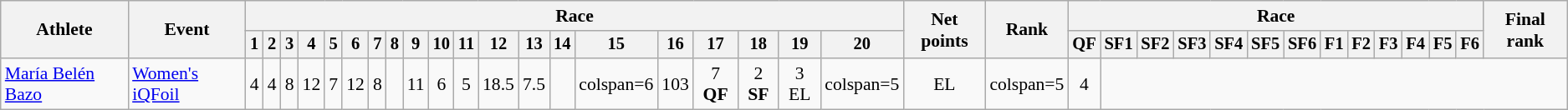<table class="wikitable" style="font-size:90%">
<tr>
<th rowspan="2">Athlete</th>
<th rowspan="2">Event</th>
<th colspan=20>Race</th>
<th rowspan=2>Net points</th>
<th rowspan=2>Rank</th>
<th colspan=13>Race</th>
<th rowspan=2>Final rank</th>
</tr>
<tr style="font-size:95%">
<th>1</th>
<th>2</th>
<th>3</th>
<th>4</th>
<th>5</th>
<th>6</th>
<th>7</th>
<th>8</th>
<th>9</th>
<th>10</th>
<th>11</th>
<th>12</th>
<th>13</th>
<th>14</th>
<th>15</th>
<th>16</th>
<th>17</th>
<th>18</th>
<th>19</th>
<th>20</th>
<th>QF</th>
<th>SF1</th>
<th>SF2</th>
<th>SF3</th>
<th>SF4</th>
<th>SF5</th>
<th>SF6</th>
<th>F1</th>
<th>F2</th>
<th>F3</th>
<th>F4</th>
<th>F5</th>
<th>F6</th>
</tr>
<tr align=center>
<td align=left><a href='#'>María Belén Bazo</a></td>
<td align=left><a href='#'>Women's iQFoil</a></td>
<td>4</td>
<td>4</td>
<td>8</td>
<td>12</td>
<td>7</td>
<td>12</td>
<td>8</td>
<td></td>
<td>11</td>
<td>6</td>
<td>5</td>
<td>18.5</td>
<td>7.5</td>
<td></td>
<td>colspan=6 </td>
<td>103</td>
<td>7 <strong>QF</strong></td>
<td>2 <strong>SF</strong></td>
<td>3 EL</td>
<td>colspan=5 </td>
<td>EL</td>
<td>colspan=5 </td>
<td>4</td>
</tr>
</table>
